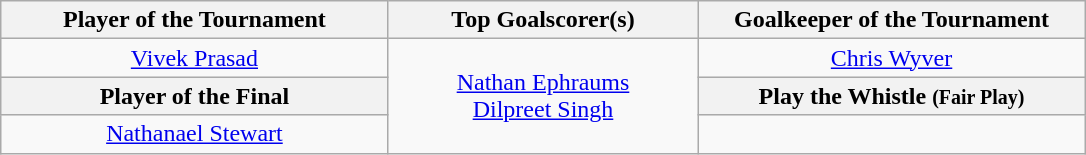<table class=wikitable style="margin:auto; text-align:center">
<tr>
<th style="width: 250px;">Player of the Tournament</th>
<th style="width: 200px;">Top Goalscorer(s)</th>
<th style="width: 250px;">Goalkeeper of the Tournament</th>
</tr>
<tr>
<td> <a href='#'>Vivek Prasad</a></td>
<td rowspan=3> <a href='#'>Nathan Ephraums</a><br> <a href='#'>Dilpreet Singh</a></td>
<td> <a href='#'>Chris Wyver</a></td>
</tr>
<tr>
<th style="width: 200px;">Player of the Final</th>
<th style="width: 200px;">Play the Whistle <small>(Fair Play)</small></th>
</tr>
<tr>
<td> <a href='#'>Nathanael Stewart</a></td>
<td></td>
</tr>
</table>
